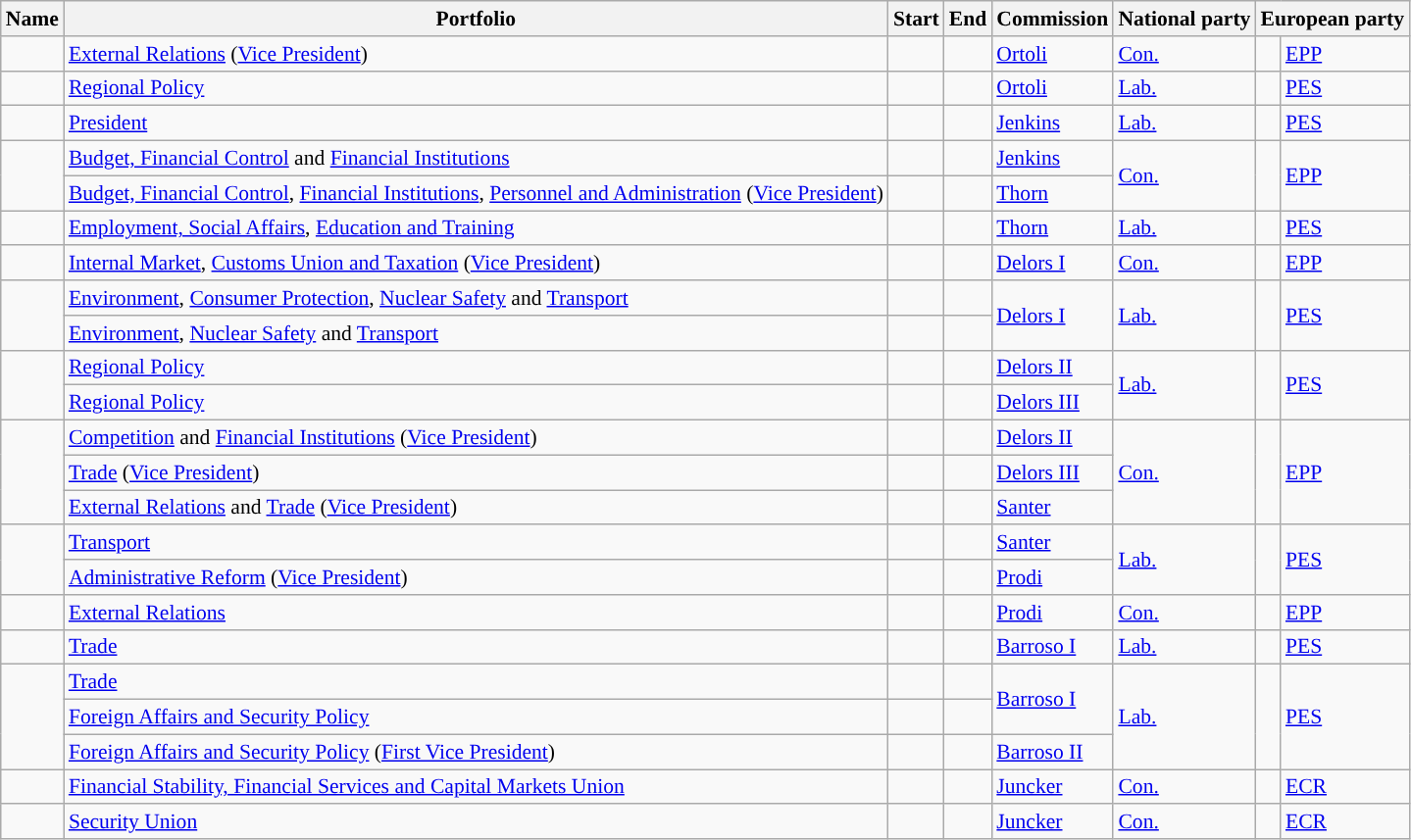<table class="wikitable sortable" style="font-size: 90%;">
<tr>
<th>Name</th>
<th>Portfolio</th>
<th>Start</th>
<th>End</th>
<th>Commission</th>
<th>National party</th>
<th colspan=2>European party</th>
</tr>
<tr>
<td></td>
<td><a href='#'>External Relations</a> (<a href='#'>Vice President</a>)</td>
<td></td>
<td></td>
<td><a href='#'>Ortoli</a></td>
<td><a href='#'>Con.</a></td>
<td style="background:"></td>
<td><a href='#'>EPP</a></td>
</tr>
<tr>
<td></td>
<td><a href='#'>Regional Policy</a></td>
<td></td>
<td></td>
<td><a href='#'>Ortoli</a></td>
<td><a href='#'>Lab.</a></td>
<td style="background:"></td>
<td><a href='#'>PES</a></td>
</tr>
<tr>
<td></td>
<td><a href='#'>President</a></td>
<td></td>
<td></td>
<td><a href='#'>Jenkins</a></td>
<td><a href='#'>Lab.</a></td>
<td style="background:"></td>
<td><a href='#'>PES</a></td>
</tr>
<tr>
<td rowspan=2></td>
<td><a href='#'>Budget, Financial Control</a> and <a href='#'>Financial Institutions</a></td>
<td></td>
<td></td>
<td><a href='#'>Jenkins</a></td>
<td rowspan=2><a href='#'>Con.</a></td>
<td rowspan=2 style="background:"></td>
<td rowspan=2><a href='#'>EPP</a></td>
</tr>
<tr>
<td><a href='#'>Budget, Financial Control</a>, <a href='#'>Financial Institutions</a>, <a href='#'>Personnel and Administration</a> (<a href='#'>Vice President</a>)</td>
<td></td>
<td></td>
<td><a href='#'>Thorn</a></td>
</tr>
<tr>
<td></td>
<td><a href='#'>Employment, Social Affairs</a>, <a href='#'>Education and Training</a></td>
<td></td>
<td></td>
<td><a href='#'>Thorn</a></td>
<td><a href='#'>Lab.</a></td>
<td style="background:"></td>
<td><a href='#'>PES</a></td>
</tr>
<tr>
<td></td>
<td><a href='#'>Internal Market</a>, <a href='#'>Customs Union and Taxation</a> (<a href='#'>Vice President</a>)</td>
<td></td>
<td></td>
<td><a href='#'>Delors I</a></td>
<td><a href='#'>Con.</a></td>
<td style="background:"></td>
<td><a href='#'>EPP</a></td>
</tr>
<tr>
<td rowspan=2></td>
<td><a href='#'>Environment</a>, <a href='#'>Consumer Protection</a>, <a href='#'>Nuclear Safety</a> and <a href='#'>Transport</a></td>
<td></td>
<td></td>
<td rowspan=2><a href='#'>Delors I</a></td>
<td rowspan=2><a href='#'>Lab.</a></td>
<td rowspan=2 style="background:"></td>
<td rowspan=2><a href='#'>PES</a></td>
</tr>
<tr>
<td><a href='#'>Environment</a>, <a href='#'>Nuclear Safety</a> and <a href='#'>Transport</a></td>
<td></td>
<td></td>
</tr>
<tr>
<td rowspan=2></td>
<td><a href='#'>Regional Policy</a></td>
<td></td>
<td></td>
<td><a href='#'>Delors II</a></td>
<td rowspan=2><a href='#'>Lab.</a></td>
<td rowspan=2 style="background:"></td>
<td rowspan=2><a href='#'>PES</a></td>
</tr>
<tr>
<td><a href='#'>Regional Policy</a></td>
<td></td>
<td></td>
<td><a href='#'>Delors III</a></td>
</tr>
<tr>
<td rowspan=3></td>
<td><a href='#'>Competition</a> and <a href='#'>Financial Institutions</a> (<a href='#'>Vice President</a>)</td>
<td></td>
<td></td>
<td><a href='#'>Delors II</a></td>
<td rowspan=3><a href='#'>Con.</a></td>
<td rowspan=3 style="background:"></td>
<td rowspan=3><a href='#'>EPP</a></td>
</tr>
<tr>
<td><a href='#'>Trade</a> (<a href='#'>Vice President</a>)</td>
<td></td>
<td></td>
<td><a href='#'>Delors III</a></td>
</tr>
<tr>
<td><a href='#'>External Relations</a> and <a href='#'>Trade</a> (<a href='#'>Vice President</a>)</td>
<td></td>
<td></td>
<td><a href='#'>Santer</a></td>
</tr>
<tr>
<td rowspan=2></td>
<td><a href='#'>Transport</a></td>
<td></td>
<td></td>
<td><a href='#'>Santer</a></td>
<td rowspan=2><a href='#'>Lab.</a></td>
<td rowspan=2 style="background:"></td>
<td rowspan=2><a href='#'>PES</a></td>
</tr>
<tr>
<td><a href='#'>Administrative Reform</a> (<a href='#'>Vice President</a>)</td>
<td></td>
<td></td>
<td><a href='#'>Prodi</a></td>
</tr>
<tr>
<td></td>
<td><a href='#'>External Relations</a></td>
<td></td>
<td></td>
<td><a href='#'>Prodi</a></td>
<td><a href='#'>Con.</a></td>
<td style="background:"></td>
<td><a href='#'>EPP</a></td>
</tr>
<tr>
<td></td>
<td><a href='#'>Trade</a></td>
<td></td>
<td></td>
<td><a href='#'>Barroso I</a></td>
<td><a href='#'>Lab.</a></td>
<td style="background:"></td>
<td><a href='#'>PES</a></td>
</tr>
<tr>
<td rowspan=3></td>
<td><a href='#'>Trade</a></td>
<td></td>
<td></td>
<td rowspan=2><a href='#'>Barroso I</a></td>
<td rowspan=3><a href='#'>Lab.</a></td>
<td rowspan=3 style="background:"></td>
<td rowspan=3><a href='#'>PES</a></td>
</tr>
<tr>
<td><a href='#'>Foreign Affairs and Security Policy</a></td>
<td></td>
<td></td>
</tr>
<tr>
<td><a href='#'>Foreign Affairs and Security Policy</a> (<a href='#'>First Vice President</a>)</td>
<td></td>
<td></td>
<td><a href='#'>Barroso II</a></td>
</tr>
<tr>
<td></td>
<td><a href='#'>Financial Stability, Financial Services and Capital Markets Union</a></td>
<td></td>
<td></td>
<td><a href='#'>Juncker</a></td>
<td><a href='#'>Con.</a></td>
<td style="background:"></td>
<td><a href='#'>ECR</a></td>
</tr>
<tr>
<td></td>
<td><a href='#'>Security Union</a></td>
<td></td>
<td></td>
<td><a href='#'>Juncker</a></td>
<td><a href='#'>Con.</a></td>
<td style="background:"></td>
<td><a href='#'>ECR</a></td>
</tr>
</table>
